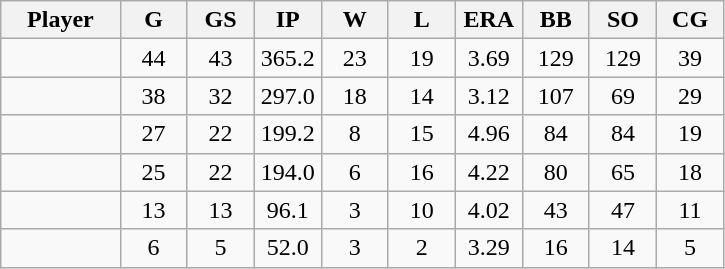<table class="wikitable sortable">
<tr>
<th bgcolor="#DDDDFF" width="16%">Player</th>
<th bgcolor="#DDDDFF" width="9%">G</th>
<th bgcolor="#DDDDFF" width="9%">GS</th>
<th bgcolor="#DDDDFF" width="9%">IP</th>
<th bgcolor="#DDDDFF" width="9%">W</th>
<th bgcolor="#DDDDFF" width="9%">L</th>
<th bgcolor="#DDDDFF" width="9%">ERA</th>
<th bgcolor="#DDDDFF" width="9%">BB</th>
<th bgcolor="#DDDDFF" width="9%">SO</th>
<th bgcolor="#DDDDFF" width="9%">CG</th>
</tr>
<tr align="center">
<td></td>
<td>44</td>
<td>43</td>
<td>365.2</td>
<td>23</td>
<td>19</td>
<td>3.69</td>
<td>129</td>
<td>129</td>
<td>39</td>
</tr>
<tr align="center">
<td></td>
<td>38</td>
<td>32</td>
<td>297.0</td>
<td>18</td>
<td>14</td>
<td>3.12</td>
<td>107</td>
<td>69</td>
<td>29</td>
</tr>
<tr align="center">
<td></td>
<td>27</td>
<td>22</td>
<td>199.2</td>
<td>8</td>
<td>15</td>
<td>4.96</td>
<td>84</td>
<td>84</td>
<td>19</td>
</tr>
<tr align="center">
<td></td>
<td>25</td>
<td>22</td>
<td>194.0</td>
<td>6</td>
<td>16</td>
<td>4.22</td>
<td>80</td>
<td>65</td>
<td>18</td>
</tr>
<tr align="center">
<td></td>
<td>13</td>
<td>13</td>
<td>96.1</td>
<td>3</td>
<td>10</td>
<td>4.02</td>
<td>43</td>
<td>47</td>
<td>11</td>
</tr>
<tr align="center">
<td></td>
<td>6</td>
<td>5</td>
<td>52.0</td>
<td>3</td>
<td>2</td>
<td>3.29</td>
<td>16</td>
<td>14</td>
<td>5</td>
</tr>
</table>
